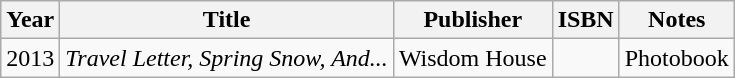<table class="wikitable plainrowheaders">
<tr>
<th scope="col">Year</th>
<th scope="col">Title</th>
<th scope="col">Publisher</th>
<th scope="col">ISBN</th>
<th scope="col">Notes</th>
</tr>
<tr>
<td>2013</td>
<td><em>Travel Letter, Spring Snow, And...</em></td>
<td>Wisdom House</td>
<td></td>
<td>Photobook</td>
</tr>
</table>
